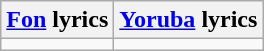<table class="wikitable">
<tr>
<th><a href='#'>Fon</a> lyrics</th>
<th><a href='#'>Yoruba</a> lyrics</th>
</tr>
<tr style="vertical-align:top; white-space:nowrap;">
<td></td>
<td></td>
</tr>
</table>
